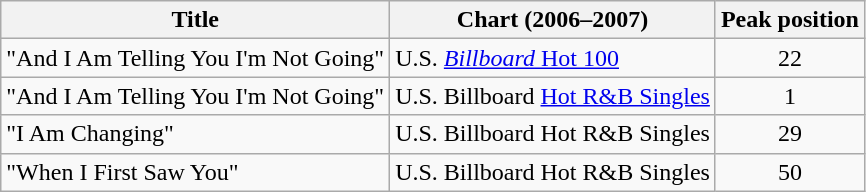<table class="wikitable">
<tr>
<th align="left">Title</th>
<th align="left">Chart (2006–2007)</th>
<th align="center">Peak position</th>
</tr>
<tr>
<td>"And I Am Telling You I'm Not Going"</td>
<td align="left">U.S. <a href='#'><em>Billboard</em> Hot 100</a></td>
<td align="center">22</td>
</tr>
<tr>
<td>"And I Am Telling You I'm Not Going"</td>
<td align="left">U.S. Billboard <a href='#'>Hot R&B Singles</a></td>
<td align="center">1</td>
</tr>
<tr>
<td>"I Am Changing"</td>
<td align="left">U.S. Billboard Hot R&B Singles</td>
<td align="center">29</td>
</tr>
<tr>
<td>"When I First Saw You"</td>
<td align="left">U.S. Billboard Hot R&B Singles</td>
<td align="center">50</td>
</tr>
</table>
